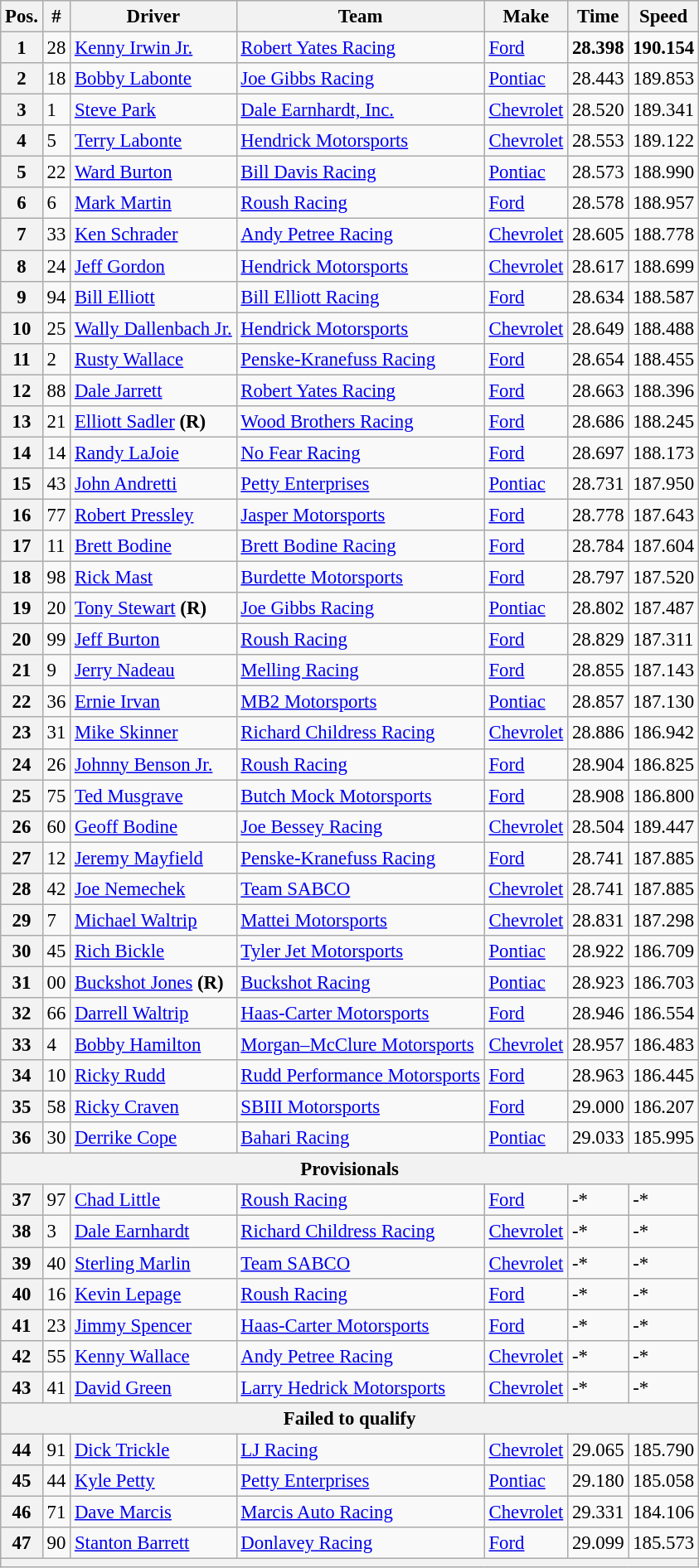<table class="wikitable" style="font-size:95%">
<tr>
<th>Pos.</th>
<th>#</th>
<th>Driver</th>
<th>Team</th>
<th>Make</th>
<th>Time</th>
<th>Speed</th>
</tr>
<tr>
<th>1</th>
<td>28</td>
<td><a href='#'>Kenny Irwin Jr.</a></td>
<td><a href='#'>Robert Yates Racing</a></td>
<td><a href='#'>Ford</a></td>
<td><strong>28.398</strong></td>
<td><strong>190.154</strong></td>
</tr>
<tr>
<th>2</th>
<td>18</td>
<td><a href='#'>Bobby Labonte</a></td>
<td><a href='#'>Joe Gibbs Racing</a></td>
<td><a href='#'>Pontiac</a></td>
<td>28.443</td>
<td>189.853</td>
</tr>
<tr>
<th>3</th>
<td>1</td>
<td><a href='#'>Steve Park</a></td>
<td><a href='#'>Dale Earnhardt, Inc.</a></td>
<td><a href='#'>Chevrolet</a></td>
<td>28.520</td>
<td>189.341</td>
</tr>
<tr>
<th>4</th>
<td>5</td>
<td><a href='#'>Terry Labonte</a></td>
<td><a href='#'>Hendrick Motorsports</a></td>
<td><a href='#'>Chevrolet</a></td>
<td>28.553</td>
<td>189.122</td>
</tr>
<tr>
<th>5</th>
<td>22</td>
<td><a href='#'>Ward Burton</a></td>
<td><a href='#'>Bill Davis Racing</a></td>
<td><a href='#'>Pontiac</a></td>
<td>28.573</td>
<td>188.990</td>
</tr>
<tr>
<th>6</th>
<td>6</td>
<td><a href='#'>Mark Martin</a></td>
<td><a href='#'>Roush Racing</a></td>
<td><a href='#'>Ford</a></td>
<td>28.578</td>
<td>188.957</td>
</tr>
<tr>
<th>7</th>
<td>33</td>
<td><a href='#'>Ken Schrader</a></td>
<td><a href='#'>Andy Petree Racing</a></td>
<td><a href='#'>Chevrolet</a></td>
<td>28.605</td>
<td>188.778</td>
</tr>
<tr>
<th>8</th>
<td>24</td>
<td><a href='#'>Jeff Gordon</a></td>
<td><a href='#'>Hendrick Motorsports</a></td>
<td><a href='#'>Chevrolet</a></td>
<td>28.617</td>
<td>188.699</td>
</tr>
<tr>
<th>9</th>
<td>94</td>
<td><a href='#'>Bill Elliott</a></td>
<td><a href='#'>Bill Elliott Racing</a></td>
<td><a href='#'>Ford</a></td>
<td>28.634</td>
<td>188.587</td>
</tr>
<tr>
<th>10</th>
<td>25</td>
<td><a href='#'>Wally Dallenbach Jr.</a></td>
<td><a href='#'>Hendrick Motorsports</a></td>
<td><a href='#'>Chevrolet</a></td>
<td>28.649</td>
<td>188.488</td>
</tr>
<tr>
<th>11</th>
<td>2</td>
<td><a href='#'>Rusty Wallace</a></td>
<td><a href='#'>Penske-Kranefuss Racing</a></td>
<td><a href='#'>Ford</a></td>
<td>28.654</td>
<td>188.455</td>
</tr>
<tr>
<th>12</th>
<td>88</td>
<td><a href='#'>Dale Jarrett</a></td>
<td><a href='#'>Robert Yates Racing</a></td>
<td><a href='#'>Ford</a></td>
<td>28.663</td>
<td>188.396</td>
</tr>
<tr>
<th>13</th>
<td>21</td>
<td><a href='#'>Elliott Sadler</a> <strong>(R)</strong></td>
<td><a href='#'>Wood Brothers Racing</a></td>
<td><a href='#'>Ford</a></td>
<td>28.686</td>
<td>188.245</td>
</tr>
<tr>
<th>14</th>
<td>14</td>
<td><a href='#'>Randy LaJoie</a></td>
<td><a href='#'>No Fear Racing</a></td>
<td><a href='#'>Ford</a></td>
<td>28.697</td>
<td>188.173</td>
</tr>
<tr>
<th>15</th>
<td>43</td>
<td><a href='#'>John Andretti</a></td>
<td><a href='#'>Petty Enterprises</a></td>
<td><a href='#'>Pontiac</a></td>
<td>28.731</td>
<td>187.950</td>
</tr>
<tr>
<th>16</th>
<td>77</td>
<td><a href='#'>Robert Pressley</a></td>
<td><a href='#'>Jasper Motorsports</a></td>
<td><a href='#'>Ford</a></td>
<td>28.778</td>
<td>187.643</td>
</tr>
<tr>
<th>17</th>
<td>11</td>
<td><a href='#'>Brett Bodine</a></td>
<td><a href='#'>Brett Bodine Racing</a></td>
<td><a href='#'>Ford</a></td>
<td>28.784</td>
<td>187.604</td>
</tr>
<tr>
<th>18</th>
<td>98</td>
<td><a href='#'>Rick Mast</a></td>
<td><a href='#'>Burdette Motorsports</a></td>
<td><a href='#'>Ford</a></td>
<td>28.797</td>
<td>187.520</td>
</tr>
<tr>
<th>19</th>
<td>20</td>
<td><a href='#'>Tony Stewart</a> <strong>(R)</strong></td>
<td><a href='#'>Joe Gibbs Racing</a></td>
<td><a href='#'>Pontiac</a></td>
<td>28.802</td>
<td>187.487</td>
</tr>
<tr>
<th>20</th>
<td>99</td>
<td><a href='#'>Jeff Burton</a></td>
<td><a href='#'>Roush Racing</a></td>
<td><a href='#'>Ford</a></td>
<td>28.829</td>
<td>187.311</td>
</tr>
<tr>
<th>21</th>
<td>9</td>
<td><a href='#'>Jerry Nadeau</a></td>
<td><a href='#'>Melling Racing</a></td>
<td><a href='#'>Ford</a></td>
<td>28.855</td>
<td>187.143</td>
</tr>
<tr>
<th>22</th>
<td>36</td>
<td><a href='#'>Ernie Irvan</a></td>
<td><a href='#'>MB2 Motorsports</a></td>
<td><a href='#'>Pontiac</a></td>
<td>28.857</td>
<td>187.130</td>
</tr>
<tr>
<th>23</th>
<td>31</td>
<td><a href='#'>Mike Skinner</a></td>
<td><a href='#'>Richard Childress Racing</a></td>
<td><a href='#'>Chevrolet</a></td>
<td>28.886</td>
<td>186.942</td>
</tr>
<tr>
<th>24</th>
<td>26</td>
<td><a href='#'>Johnny Benson Jr.</a></td>
<td><a href='#'>Roush Racing</a></td>
<td><a href='#'>Ford</a></td>
<td>28.904</td>
<td>186.825</td>
</tr>
<tr>
<th>25</th>
<td>75</td>
<td><a href='#'>Ted Musgrave</a></td>
<td><a href='#'>Butch Mock Motorsports</a></td>
<td><a href='#'>Ford</a></td>
<td>28.908</td>
<td>186.800</td>
</tr>
<tr>
<th>26</th>
<td>60</td>
<td><a href='#'>Geoff Bodine</a></td>
<td><a href='#'>Joe Bessey Racing</a></td>
<td><a href='#'>Chevrolet</a></td>
<td>28.504</td>
<td>189.447</td>
</tr>
<tr>
<th>27</th>
<td>12</td>
<td><a href='#'>Jeremy Mayfield</a></td>
<td><a href='#'>Penske-Kranefuss Racing</a></td>
<td><a href='#'>Ford</a></td>
<td>28.741</td>
<td>187.885</td>
</tr>
<tr>
<th>28</th>
<td>42</td>
<td><a href='#'>Joe Nemechek</a></td>
<td><a href='#'>Team SABCO</a></td>
<td><a href='#'>Chevrolet</a></td>
<td>28.741</td>
<td>187.885</td>
</tr>
<tr>
<th>29</th>
<td>7</td>
<td><a href='#'>Michael Waltrip</a></td>
<td><a href='#'>Mattei Motorsports</a></td>
<td><a href='#'>Chevrolet</a></td>
<td>28.831</td>
<td>187.298</td>
</tr>
<tr>
<th>30</th>
<td>45</td>
<td><a href='#'>Rich Bickle</a></td>
<td><a href='#'>Tyler Jet Motorsports</a></td>
<td><a href='#'>Pontiac</a></td>
<td>28.922</td>
<td>186.709</td>
</tr>
<tr>
<th>31</th>
<td>00</td>
<td><a href='#'>Buckshot Jones</a> <strong>(R)</strong></td>
<td><a href='#'>Buckshot Racing</a></td>
<td><a href='#'>Pontiac</a></td>
<td>28.923</td>
<td>186.703</td>
</tr>
<tr>
<th>32</th>
<td>66</td>
<td><a href='#'>Darrell Waltrip</a></td>
<td><a href='#'>Haas-Carter Motorsports</a></td>
<td><a href='#'>Ford</a></td>
<td>28.946</td>
<td>186.554</td>
</tr>
<tr>
<th>33</th>
<td>4</td>
<td><a href='#'>Bobby Hamilton</a></td>
<td><a href='#'>Morgan–McClure Motorsports</a></td>
<td><a href='#'>Chevrolet</a></td>
<td>28.957</td>
<td>186.483</td>
</tr>
<tr>
<th>34</th>
<td>10</td>
<td><a href='#'>Ricky Rudd</a></td>
<td><a href='#'>Rudd Performance Motorsports</a></td>
<td><a href='#'>Ford</a></td>
<td>28.963</td>
<td>186.445</td>
</tr>
<tr>
<th>35</th>
<td>58</td>
<td><a href='#'>Ricky Craven</a></td>
<td><a href='#'>SBIII Motorsports</a></td>
<td><a href='#'>Ford</a></td>
<td>29.000</td>
<td>186.207</td>
</tr>
<tr>
<th>36</th>
<td>30</td>
<td><a href='#'>Derrike Cope</a></td>
<td><a href='#'>Bahari Racing</a></td>
<td><a href='#'>Pontiac</a></td>
<td>29.033</td>
<td>185.995</td>
</tr>
<tr>
<th colspan="7">Provisionals</th>
</tr>
<tr>
<th>37</th>
<td>97</td>
<td><a href='#'>Chad Little</a></td>
<td><a href='#'>Roush Racing</a></td>
<td><a href='#'>Ford</a></td>
<td>-*</td>
<td>-*</td>
</tr>
<tr>
<th>38</th>
<td>3</td>
<td><a href='#'>Dale Earnhardt</a></td>
<td><a href='#'>Richard Childress Racing</a></td>
<td><a href='#'>Chevrolet</a></td>
<td>-*</td>
<td>-*</td>
</tr>
<tr>
<th>39</th>
<td>40</td>
<td><a href='#'>Sterling Marlin</a></td>
<td><a href='#'>Team SABCO</a></td>
<td><a href='#'>Chevrolet</a></td>
<td>-*</td>
<td>-*</td>
</tr>
<tr>
<th>40</th>
<td>16</td>
<td><a href='#'>Kevin Lepage</a></td>
<td><a href='#'>Roush Racing</a></td>
<td><a href='#'>Ford</a></td>
<td>-*</td>
<td>-*</td>
</tr>
<tr>
<th>41</th>
<td>23</td>
<td><a href='#'>Jimmy Spencer</a></td>
<td><a href='#'>Haas-Carter Motorsports</a></td>
<td><a href='#'>Ford</a></td>
<td>-*</td>
<td>-*</td>
</tr>
<tr>
<th>42</th>
<td>55</td>
<td><a href='#'>Kenny Wallace</a></td>
<td><a href='#'>Andy Petree Racing</a></td>
<td><a href='#'>Chevrolet</a></td>
<td>-*</td>
<td>-*</td>
</tr>
<tr>
<th>43</th>
<td>41</td>
<td><a href='#'>David Green</a></td>
<td><a href='#'>Larry Hedrick Motorsports</a></td>
<td><a href='#'>Chevrolet</a></td>
<td>-*</td>
<td>-*</td>
</tr>
<tr>
<th colspan="7">Failed to qualify</th>
</tr>
<tr>
<th>44</th>
<td>91</td>
<td><a href='#'>Dick Trickle</a></td>
<td><a href='#'>LJ Racing</a></td>
<td><a href='#'>Chevrolet</a></td>
<td>29.065</td>
<td>185.790</td>
</tr>
<tr>
<th>45</th>
<td>44</td>
<td><a href='#'>Kyle Petty</a></td>
<td><a href='#'>Petty Enterprises</a></td>
<td><a href='#'>Pontiac</a></td>
<td>29.180</td>
<td>185.058</td>
</tr>
<tr>
<th>46</th>
<td>71</td>
<td><a href='#'>Dave Marcis</a></td>
<td><a href='#'>Marcis Auto Racing</a></td>
<td><a href='#'>Chevrolet</a></td>
<td>29.331</td>
<td>184.106</td>
</tr>
<tr>
<th>47</th>
<td>90</td>
<td><a href='#'>Stanton Barrett</a></td>
<td><a href='#'>Donlavey Racing</a></td>
<td><a href='#'>Ford</a></td>
<td>29.099</td>
<td>185.573</td>
</tr>
<tr>
<th colspan="7"></th>
</tr>
</table>
